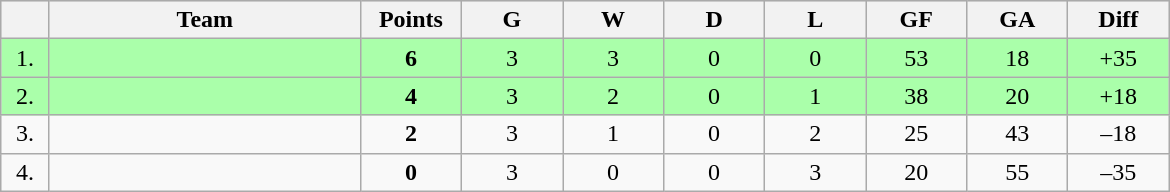<table class=wikitable style="text-align:center">
<tr bgcolor="#DCDCDC">
<th width="25"></th>
<th width="200">Team</th>
<th width="60">Points</th>
<th width="60">G</th>
<th width="60">W</th>
<th width="60">D</th>
<th width="60">L</th>
<th width="60">GF</th>
<th width="60">GA</th>
<th width="60">Diff</th>
</tr>
<tr bgcolor=#AAFFAA>
<td>1.</td>
<td align=left></td>
<td><strong>6</strong></td>
<td>3</td>
<td>3</td>
<td>0</td>
<td>0</td>
<td>53</td>
<td>18</td>
<td>+35</td>
</tr>
<tr bgcolor=#AAFFAA>
<td>2.</td>
<td align=left></td>
<td><strong>4</strong></td>
<td>3</td>
<td>2</td>
<td>0</td>
<td>1</td>
<td>38</td>
<td>20</td>
<td>+18</td>
</tr>
<tr>
<td>3.</td>
<td align=left></td>
<td><strong>2</strong></td>
<td>3</td>
<td>1</td>
<td>0</td>
<td>2</td>
<td>25</td>
<td>43</td>
<td>–18</td>
</tr>
<tr>
<td>4.</td>
<td align=left></td>
<td><strong>0</strong></td>
<td>3</td>
<td>0</td>
<td>0</td>
<td>3</td>
<td>20</td>
<td>55</td>
<td>–35</td>
</tr>
</table>
